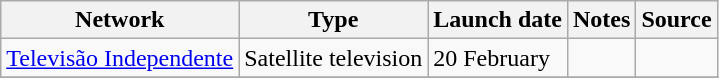<table class="wikitable sortable">
<tr>
<th>Network</th>
<th>Type</th>
<th>Launch date</th>
<th>Notes</th>
<th>Source</th>
</tr>
<tr>
<td><a href='#'>Televisão Independente</a></td>
<td>Satellite television</td>
<td>20 February</td>
<td></td>
<td></td>
</tr>
<tr>
</tr>
</table>
